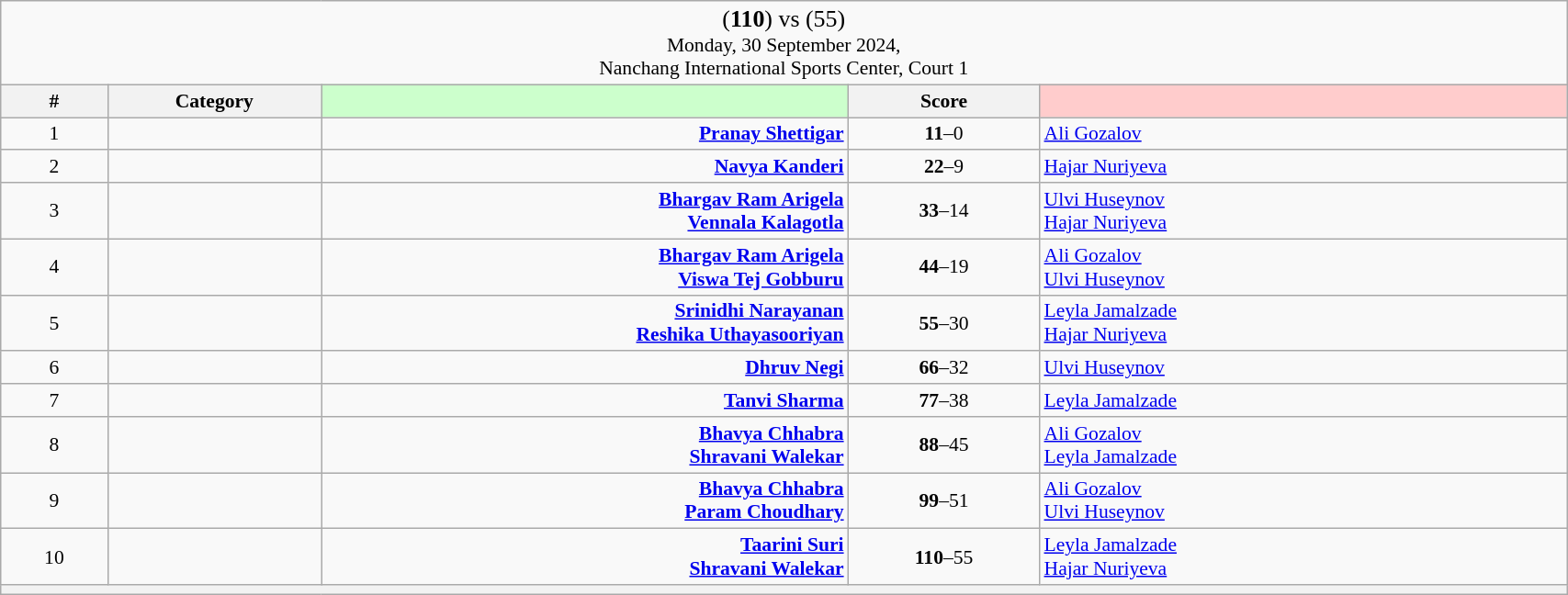<table class="wikitable mw-collapsible mw-collapsed" style="font-size:90%; text-align:center" width="90%">
<tr>
<td colspan="5"><big>(<strong>110</strong>) <strong></strong> vs  (55)</big><br>Monday, 30 September 2024, <br>Nanchang International Sports Center, Court 1</td>
</tr>
<tr>
<th width="25">#</th>
<th width="50">Category</th>
<th style="background-color:#CCFFCC" width="150"></th>
<th width="50">Score<br></th>
<th style="background-color:#FFCCCC" width="150"></th>
</tr>
<tr>
<td>1</td>
<td></td>
<td align="right"><strong><a href='#'>Pranay Shettigar</a> </strong></td>
<td><strong>11</strong>–0<br></td>
<td align="left"> <a href='#'>Ali Gozalov</a></td>
</tr>
<tr>
<td>2</td>
<td></td>
<td align="right"><strong><a href='#'>Navya Kanderi</a> </strong></td>
<td><strong>22</strong>–9<br></td>
<td align="left"> <a href='#'>Hajar Nuriyeva</a></td>
</tr>
<tr>
<td>3</td>
<td></td>
<td align="right"><strong><a href='#'>Bhargav Ram Arigela</a> <br><a href='#'>Vennala Kalagotla</a> </strong></td>
<td><strong>33</strong>–14<br></td>
<td align="left"> <a href='#'>Ulvi Huseynov</a><br> <a href='#'>Hajar Nuriyeva</a></td>
</tr>
<tr>
<td>4</td>
<td></td>
<td align="right"><strong><a href='#'>Bhargav Ram Arigela</a> <br><a href='#'>Viswa Tej Gobburu</a> </strong></td>
<td><strong>44</strong>–19<br></td>
<td align="left"> <a href='#'>Ali Gozalov</a><br> <a href='#'>Ulvi Huseynov</a></td>
</tr>
<tr>
<td>5</td>
<td></td>
<td align="right"><strong><a href='#'>Srinidhi Narayanan</a> <br><a href='#'>Reshika Uthayasooriyan</a> </strong></td>
<td><strong>55</strong>–30<br></td>
<td align="left"> <a href='#'>Leyla Jamalzade</a><br> <a href='#'>Hajar Nuriyeva</a></td>
</tr>
<tr>
<td>6</td>
<td></td>
<td align="right"><strong><a href='#'>Dhruv Negi</a> </strong></td>
<td><strong>66</strong>–32<br></td>
<td align="left"> <a href='#'>Ulvi Huseynov</a></td>
</tr>
<tr>
<td>7</td>
<td></td>
<td align="right"><strong><a href='#'>Tanvi Sharma</a> </strong></td>
<td><strong>77</strong>–38<br></td>
<td align="left"> <a href='#'>Leyla Jamalzade</a></td>
</tr>
<tr>
<td>8</td>
<td></td>
<td align="right"><strong><a href='#'>Bhavya Chhabra</a> <br><a href='#'>Shravani Walekar</a> </strong></td>
<td><strong>88</strong>–45<br></td>
<td align="left"> <a href='#'>Ali Gozalov</a><br> <a href='#'>Leyla Jamalzade</a></td>
</tr>
<tr>
<td>9</td>
<td></td>
<td align="right"><strong><a href='#'>Bhavya Chhabra</a> <br><a href='#'>Param Choudhary</a> </strong></td>
<td><strong>99</strong>–51<br></td>
<td align="left"> <a href='#'>Ali Gozalov</a><br> <a href='#'>Ulvi Huseynov</a></td>
</tr>
<tr>
<td>10</td>
<td></td>
<td align="right"><strong><a href='#'>Taarini Suri</a> <br><a href='#'>Shravani Walekar</a> </strong></td>
<td><strong>110</strong>–55<br></td>
<td align="left"> <a href='#'>Leyla Jamalzade</a><br> <a href='#'>Hajar Nuriyeva</a></td>
</tr>
<tr>
<th colspan="5"></th>
</tr>
</table>
